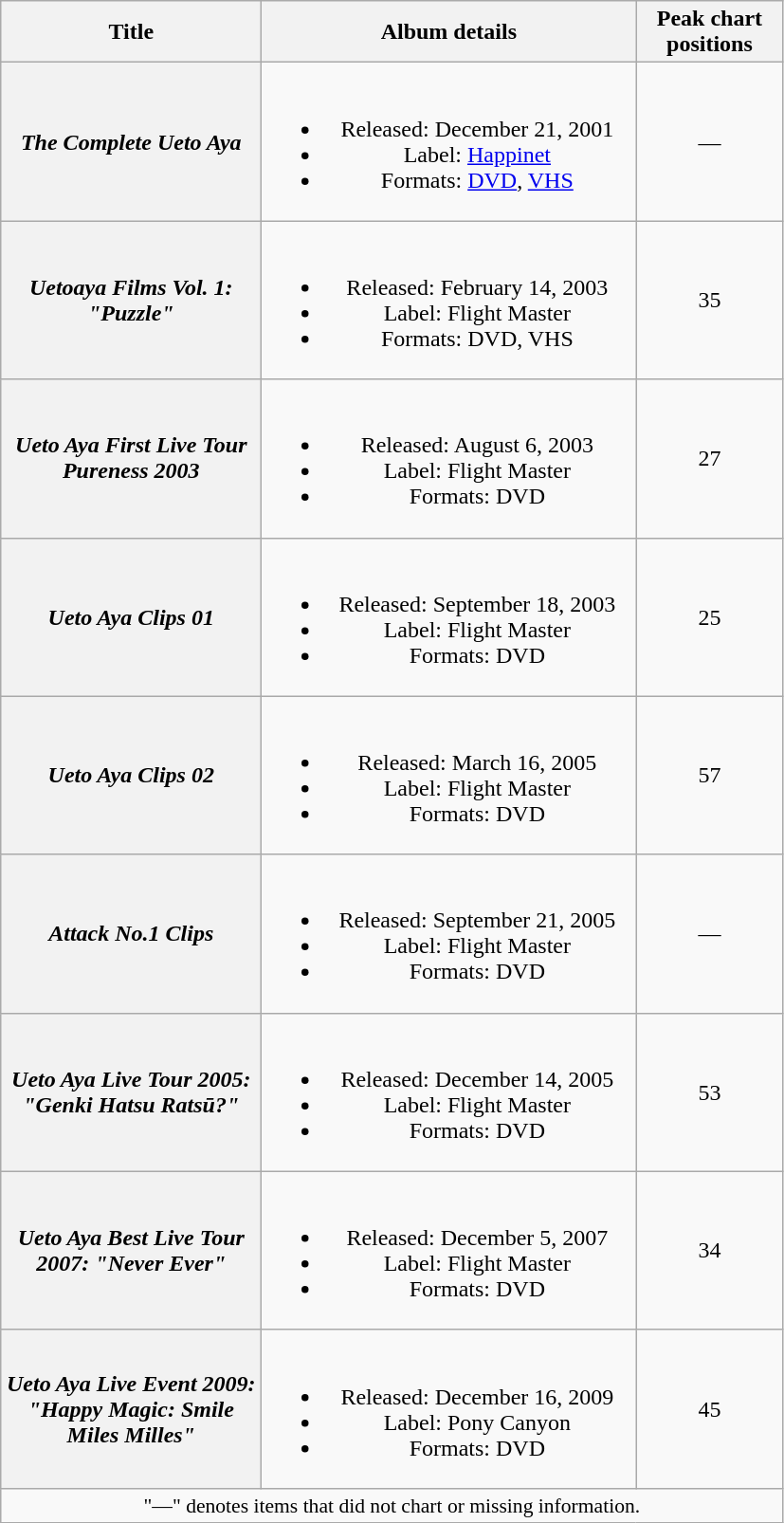<table class="wikitable plainrowheaders" style="text-align:center;" border="1">
<tr>
<th scope="col" style="width:11em;">Title</th>
<th scope="col" style="width:16em;">Album details</th>
<th scope="col" style="width:6em;">Peak chart <br>positions<br></th>
</tr>
<tr>
<th scope="row"><em>The Complete Ueto Aya</em></th>
<td><br><ul><li>Released: December 21, 2001</li><li>Label: <a href='#'>Happinet</a></li><li>Formats: <a href='#'>DVD</a>, <a href='#'>VHS</a></li></ul></td>
<td>—</td>
</tr>
<tr>
<th scope="row"><em>Uetoaya Films Vol. 1: "Puzzle"</em></th>
<td><br><ul><li>Released: February 14, 2003</li><li>Label: Flight Master</li><li>Formats: DVD, VHS</li></ul></td>
<td>35</td>
</tr>
<tr>
<th scope="row"><em>Ueto Aya First Live Tour Pureness 2003</em></th>
<td><br><ul><li>Released: August 6, 2003</li><li>Label: Flight Master</li><li>Formats: DVD</li></ul></td>
<td>27</td>
</tr>
<tr>
<th scope="row"><em>Ueto Aya Clips 01</em></th>
<td><br><ul><li>Released: September 18, 2003</li><li>Label: Flight Master</li><li>Formats: DVD</li></ul></td>
<td>25</td>
</tr>
<tr>
<th scope="row"><em>Ueto Aya Clips 02</em></th>
<td><br><ul><li>Released: March 16, 2005</li><li>Label: Flight Master</li><li>Formats: DVD</li></ul></td>
<td>57</td>
</tr>
<tr>
<th scope="row"><em>Attack No.1 Clips</em></th>
<td><br><ul><li>Released: September 21, 2005</li><li>Label: Flight Master</li><li>Formats: DVD</li></ul></td>
<td>—</td>
</tr>
<tr>
<th scope="row"><em>Ueto Aya Live Tour 2005: "Genki Hatsu Ratsū?"</em></th>
<td><br><ul><li>Released: December 14, 2005</li><li>Label: Flight Master</li><li>Formats: DVD</li></ul></td>
<td>53</td>
</tr>
<tr>
<th scope="row"><em>Ueto Aya Best Live Tour 2007: "Never Ever"</em></th>
<td><br><ul><li>Released: December 5, 2007</li><li>Label: Flight Master</li><li>Formats: DVD</li></ul></td>
<td>34</td>
</tr>
<tr>
<th scope="row"><em>Ueto Aya Live Event 2009: "Happy Magic: Smile Miles Milles"</em></th>
<td><br><ul><li>Released: December 16, 2009</li><li>Label: Pony Canyon</li><li>Formats: DVD</li></ul></td>
<td>45</td>
</tr>
<tr>
<td align="center" colspan="3" style="font-size:90%">"—" denotes items that did not chart or missing information.</td>
</tr>
</table>
